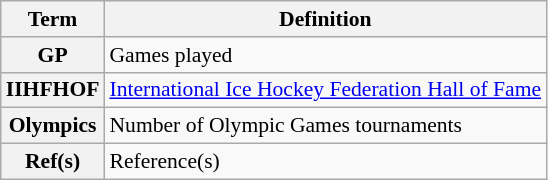<table class="wikitable" style="font-size:90%;">
<tr>
<th scope="col">Term</th>
<th scope="col">Definition</th>
</tr>
<tr>
<th scope="row">GP</th>
<td>Games played</td>
</tr>
<tr>
<th scope="row">IIHFHOF</th>
<td><a href='#'>International Ice Hockey Federation Hall of Fame</a></td>
</tr>
<tr>
<th scope="row">Olympics</th>
<td>Number of Olympic Games tournaments</td>
</tr>
<tr>
<th scope="row">Ref(s)</th>
<td>Reference(s)</td>
</tr>
</table>
